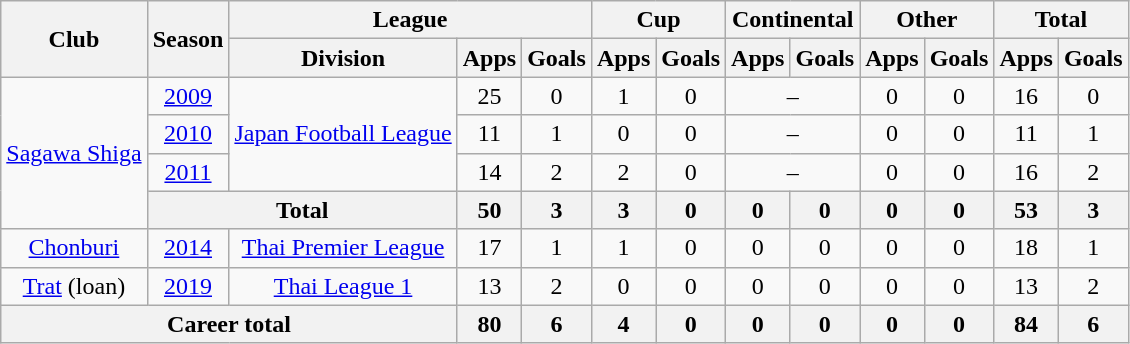<table class="wikitable" style="text-align: center">
<tr>
<th rowspan="2">Club</th>
<th rowspan="2">Season</th>
<th colspan="3">League</th>
<th colspan="2">Cup</th>
<th colspan="2">Continental</th>
<th colspan="2">Other</th>
<th colspan="2">Total</th>
</tr>
<tr>
<th>Division</th>
<th>Apps</th>
<th>Goals</th>
<th>Apps</th>
<th>Goals</th>
<th>Apps</th>
<th>Goals</th>
<th>Apps</th>
<th>Goals</th>
<th>Apps</th>
<th>Goals</th>
</tr>
<tr>
<td rowspan="4"><a href='#'>Sagawa Shiga</a></td>
<td><a href='#'>2009</a></td>
<td rowspan="3"><a href='#'>Japan Football League</a></td>
<td>25</td>
<td>0</td>
<td>1</td>
<td>0</td>
<td colspan="2">–</td>
<td>0</td>
<td>0</td>
<td>16</td>
<td>0</td>
</tr>
<tr>
<td><a href='#'>2010</a></td>
<td>11</td>
<td>1</td>
<td>0</td>
<td>0</td>
<td colspan="2">–</td>
<td>0</td>
<td>0</td>
<td>11</td>
<td>1</td>
</tr>
<tr>
<td><a href='#'>2011</a></td>
<td>14</td>
<td>2</td>
<td>2</td>
<td>0</td>
<td colspan="2">–</td>
<td>0</td>
<td>0</td>
<td>16</td>
<td>2</td>
</tr>
<tr>
<th colspan=2>Total</th>
<th>50</th>
<th>3</th>
<th>3</th>
<th>0</th>
<th>0</th>
<th>0</th>
<th>0</th>
<th>0</th>
<th>53</th>
<th>3</th>
</tr>
<tr>
<td><a href='#'>Chonburi</a></td>
<td><a href='#'>2014</a></td>
<td><a href='#'>Thai Premier League</a></td>
<td>17</td>
<td>1</td>
<td>1</td>
<td>0</td>
<td>0</td>
<td>0</td>
<td>0</td>
<td>0</td>
<td>18</td>
<td>1</td>
</tr>
<tr>
<td><a href='#'>Trat</a> (loan)</td>
<td><a href='#'>2019</a></td>
<td><a href='#'>Thai League 1</a></td>
<td>13</td>
<td>2</td>
<td>0</td>
<td>0</td>
<td>0</td>
<td>0</td>
<td>0</td>
<td>0</td>
<td>13</td>
<td>2</td>
</tr>
<tr>
<th colspan=3>Career total</th>
<th>80</th>
<th>6</th>
<th>4</th>
<th>0</th>
<th>0</th>
<th>0</th>
<th>0</th>
<th>0</th>
<th>84</th>
<th>6</th>
</tr>
</table>
